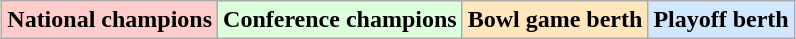<table class="wikitable" style="margin:1em auto;">
<tr>
<td bgcolor="#FFCCCC"><strong>National champions</strong></td>
<td bgcolor="#ddffdd"><strong>Conference champions</strong></td>
<td bgcolor="#ffe6bd"><strong>Bowl game berth</strong></td>
<td bgcolor="#d0e7ff"><strong>Playoff berth</strong></td>
</tr>
</table>
